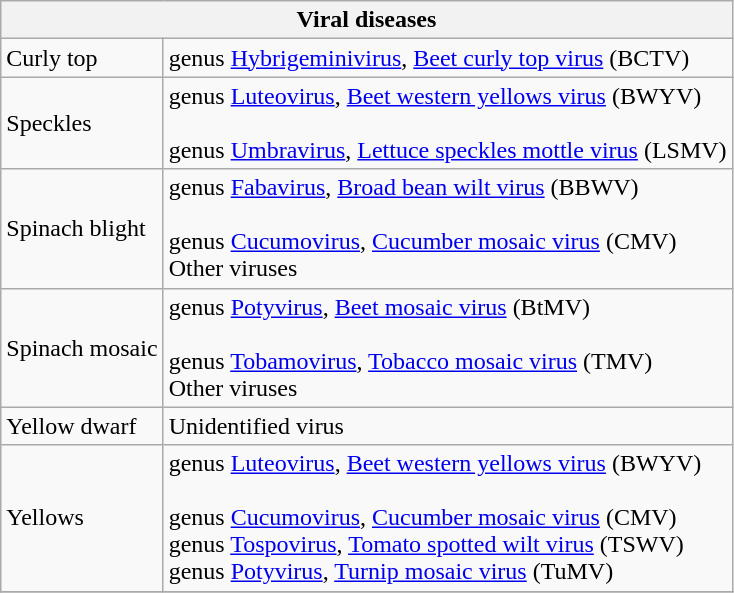<table class="wikitable" style="clear">
<tr>
<th colspan=2><strong>Viral diseases</strong><br></th>
</tr>
<tr>
<td>Curly top</td>
<td>genus <a href='#'>Hybrigeminivirus</a>, <a href='#'>Beet curly top virus</a> (BCTV) <br></td>
</tr>
<tr>
<td>Speckles</td>
<td>genus <a href='#'>Luteovirus</a>, <a href='#'>Beet western yellows virus</a> (BWYV) <br><br>genus <a href='#'>Umbravirus</a>, <a href='#'>Lettuce speckles mottle virus</a> (LSMV)</td>
</tr>
<tr>
<td>Spinach blight</td>
<td>genus <a href='#'>Fabavirus</a>, <a href='#'>Broad bean wilt virus</a> (BBWV) <br><br>genus <a href='#'>Cucumovirus</a>, <a href='#'>Cucumber mosaic virus</a> (CMV) <br>
Other viruses</td>
</tr>
<tr>
<td>Spinach mosaic</td>
<td>genus <a href='#'>Potyvirus</a>, <a href='#'>Beet mosaic virus</a> (BtMV) <br><br>genus <a href='#'>Tobamovirus</a>, <a href='#'>Tobacco mosaic virus</a> (TMV) <br>
Other viruses</td>
</tr>
<tr>
<td>Yellow dwarf</td>
<td>Unidentified virus</td>
</tr>
<tr>
<td>Yellows</td>
<td>genus <a href='#'>Luteovirus</a>, <a href='#'>Beet western yellows virus</a> (BWYV) <br><br>genus <a href='#'>Cucumovirus</a>, <a href='#'>Cucumber mosaic virus</a> (CMV) <br>
genus <a href='#'>Tospovirus</a>, <a href='#'>Tomato spotted wilt virus</a> (TSWV) <br>
genus <a href='#'>Potyvirus</a>, <a href='#'>Turnip mosaic virus</a> (TuMV)</td>
</tr>
<tr>
</tr>
</table>
